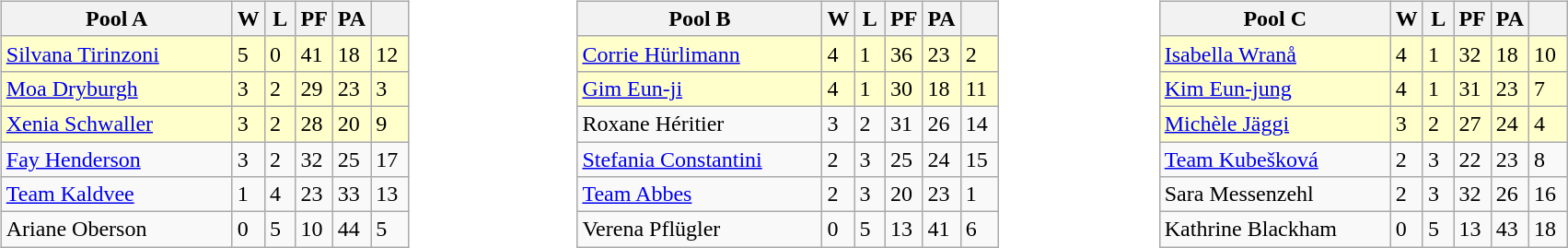<table table>
<tr>
<td valign=top width=10%><br><table class=wikitable>
<tr>
<th width=160>Pool A</th>
<th width=15>W</th>
<th width=15>L</th>
<th width=15>PF</th>
<th width=15>PA</th>
<th width=20></th>
</tr>
<tr bgcolor=#ffffcc>
<td> <a href='#'>Silvana Tirinzoni</a></td>
<td>5</td>
<td>0</td>
<td>41</td>
<td>18</td>
<td>12</td>
</tr>
<tr bgcolor=#ffffcc>
<td> <a href='#'>Moa Dryburgh</a></td>
<td>3</td>
<td>2</td>
<td>29</td>
<td>23</td>
<td>3</td>
</tr>
<tr bgcolor=#ffffcc>
<td> <a href='#'>Xenia Schwaller</a></td>
<td>3</td>
<td>2</td>
<td>28</td>
<td>20</td>
<td>9</td>
</tr>
<tr>
<td> <a href='#'>Fay Henderson</a></td>
<td>3</td>
<td>2</td>
<td>32</td>
<td>25</td>
<td>17</td>
</tr>
<tr>
<td> <a href='#'>Team Kaldvee</a></td>
<td>1</td>
<td>4</td>
<td>23</td>
<td>33</td>
<td>13</td>
</tr>
<tr>
<td> Ariane Oberson</td>
<td>0</td>
<td>5</td>
<td>10</td>
<td>44</td>
<td>5</td>
</tr>
</table>
</td>
<td valign=top width=10%><br><table class=wikitable>
<tr>
<th width=170>Pool B</th>
<th width=15>W</th>
<th width=15>L</th>
<th width=15>PF</th>
<th width=15>PA</th>
<th width=20></th>
</tr>
<tr bgcolor=#ffffcc>
<td> <a href='#'>Corrie Hürlimann</a></td>
<td>4</td>
<td>1</td>
<td>36</td>
<td>23</td>
<td>2</td>
</tr>
<tr bgcolor=#ffffcc>
<td> <a href='#'>Gim Eun-ji</a></td>
<td>4</td>
<td>1</td>
<td>30</td>
<td>18</td>
<td>11</td>
</tr>
<tr>
<td> Roxane Héritier</td>
<td>3</td>
<td>2</td>
<td>31</td>
<td>26</td>
<td>14</td>
</tr>
<tr>
<td> <a href='#'>Stefania Constantini</a></td>
<td>2</td>
<td>3</td>
<td>25</td>
<td>24</td>
<td>15</td>
</tr>
<tr>
<td> <a href='#'>Team Abbes</a></td>
<td>2</td>
<td>3</td>
<td>20</td>
<td>23</td>
<td>1</td>
</tr>
<tr>
<td> Verena Pflügler</td>
<td>0</td>
<td>5</td>
<td>13</td>
<td>41</td>
<td>6</td>
</tr>
</table>
</td>
<td valign=top width=10%><br><table class=wikitable>
<tr>
<th width=160>Pool C</th>
<th width=15>W</th>
<th width=15>L</th>
<th width=15>PF</th>
<th width=15>PA</th>
<th width=20></th>
</tr>
<tr bgcolor=#ffffcc>
<td> <a href='#'>Isabella Wranå</a></td>
<td>4</td>
<td>1</td>
<td>32</td>
<td>18</td>
<td>10</td>
</tr>
<tr bgcolor=#ffffcc>
<td> <a href='#'>Kim Eun-jung</a></td>
<td>4</td>
<td>1</td>
<td>31</td>
<td>23</td>
<td>7</td>
</tr>
<tr bgcolor=#ffffcc>
<td> <a href='#'>Michèle Jäggi</a></td>
<td>3</td>
<td>2</td>
<td>27</td>
<td>24</td>
<td>4</td>
</tr>
<tr>
<td> <a href='#'>Team Kubešková</a></td>
<td>2</td>
<td>3</td>
<td>22</td>
<td>23</td>
<td>8</td>
</tr>
<tr>
<td> Sara Messenzehl</td>
<td>2</td>
<td>3</td>
<td>32</td>
<td>26</td>
<td>16</td>
</tr>
<tr>
<td> Kathrine Blackham</td>
<td>0</td>
<td>5</td>
<td>13</td>
<td>43</td>
<td>18</td>
</tr>
</table>
</td>
</tr>
</table>
